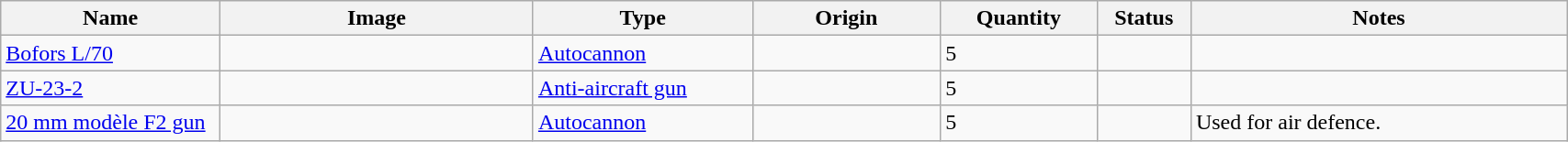<table class="wikitable" style="width:90%;">
<tr>
<th width=14%>Name</th>
<th width=20%>Image</th>
<th width=14%>Type</th>
<th width=12%>Origin</th>
<th width=10%>Quantity</th>
<th width=06%>Status</th>
<th width=24%>Notes</th>
</tr>
<tr>
<td><a href='#'>Bofors L/70</a></td>
<td></td>
<td><a href='#'>Autocannon</a></td>
<td></td>
<td>5</td>
<td></td>
<td></td>
</tr>
<tr>
<td><a href='#'>ZU-23-2</a></td>
<td></td>
<td><a href='#'>Anti-aircraft gun</a></td>
<td></td>
<td>5</td>
<td></td>
<td></td>
</tr>
<tr>
<td><a href='#'>20 mm modèle F2 gun</a></td>
<td></td>
<td><a href='#'>Autocannon</a></td>
<td></td>
<td>5</td>
<td></td>
<td>Used for air defence.</td>
</tr>
</table>
